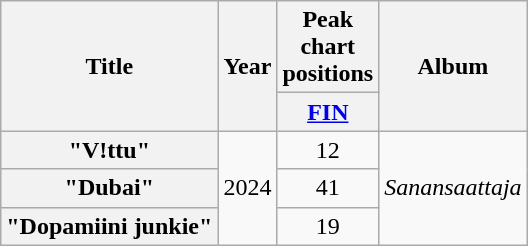<table class="wikitable plainrowheaders" style="text-align:center">
<tr>
<th scope="col" rowspan="2">Title</th>
<th scope="col" rowspan="2">Year</th>
<th scope="col" colspan="1">Peak chart positions</th>
<th scope="col" rowspan="2">Album</th>
</tr>
<tr>
<th width="35"><a href='#'>FIN</a><br></th>
</tr>
<tr>
<th scope="row">"V!ttu"</th>
<td rowspan="3">2024</td>
<td>12</td>
<td rowspan="3"><em>Sanansaattaja</em></td>
</tr>
<tr>
<th scope="row">"Dubai"</th>
<td>41</td>
</tr>
<tr>
<th scope="row">"Dopamiini junkie"<br></th>
<td>19</td>
</tr>
</table>
